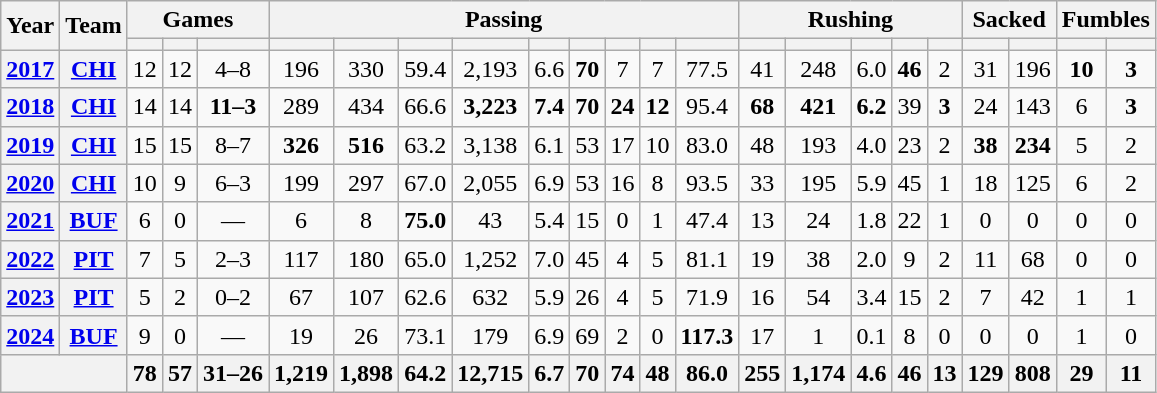<table class="wikitable" style="text-align:center;">
<tr>
<th rowspan="2">Year</th>
<th rowspan="2">Team</th>
<th colspan="3">Games</th>
<th colspan="9">Passing</th>
<th colspan="5">Rushing</th>
<th colspan="2">Sacked</th>
<th colspan="2">Fumbles</th>
</tr>
<tr>
<th></th>
<th></th>
<th></th>
<th></th>
<th></th>
<th></th>
<th></th>
<th></th>
<th></th>
<th></th>
<th></th>
<th></th>
<th></th>
<th></th>
<th></th>
<th></th>
<th></th>
<th></th>
<th></th>
<th></th>
<th></th>
</tr>
<tr>
<th><a href='#'>2017</a></th>
<th><a href='#'>CHI</a></th>
<td>12</td>
<td>12</td>
<td>4–8</td>
<td>196</td>
<td>330</td>
<td>59.4</td>
<td>2,193</td>
<td>6.6</td>
<td><strong>70</strong></td>
<td>7</td>
<td>7</td>
<td>77.5</td>
<td>41</td>
<td>248</td>
<td>6.0</td>
<td><strong>46</strong></td>
<td>2</td>
<td>31</td>
<td>196</td>
<td><strong>10</strong></td>
<td><strong>3</strong></td>
</tr>
<tr>
<th><a href='#'>2018</a></th>
<th><a href='#'>CHI</a></th>
<td>14</td>
<td>14</td>
<td><strong>11–3</strong></td>
<td>289</td>
<td>434</td>
<td>66.6</td>
<td><strong>3,223</strong></td>
<td><strong>7.4</strong></td>
<td><strong>70</strong></td>
<td><strong>24</strong></td>
<td><strong>12</strong></td>
<td>95.4</td>
<td><strong>68</strong></td>
<td><strong>421</strong></td>
<td><strong>6.2</strong></td>
<td>39</td>
<td><strong>3</strong></td>
<td>24</td>
<td>143</td>
<td>6</td>
<td><strong>3</strong></td>
</tr>
<tr>
<th><a href='#'>2019</a></th>
<th><a href='#'>CHI</a></th>
<td>15</td>
<td>15</td>
<td>8–7</td>
<td><strong>326</strong></td>
<td><strong>516</strong></td>
<td>63.2</td>
<td>3,138</td>
<td>6.1</td>
<td>53</td>
<td>17</td>
<td>10</td>
<td>83.0</td>
<td>48</td>
<td>193</td>
<td>4.0</td>
<td>23</td>
<td>2</td>
<td><strong>38</strong></td>
<td><strong>234</strong></td>
<td>5</td>
<td>2</td>
</tr>
<tr>
<th><a href='#'>2020</a></th>
<th><a href='#'>CHI</a></th>
<td>10</td>
<td>9</td>
<td>6–3</td>
<td>199</td>
<td>297</td>
<td>67.0</td>
<td>2,055</td>
<td>6.9</td>
<td>53</td>
<td>16</td>
<td>8</td>
<td>93.5</td>
<td>33</td>
<td>195</td>
<td>5.9</td>
<td>45</td>
<td>1</td>
<td>18</td>
<td>125</td>
<td>6</td>
<td>2</td>
</tr>
<tr>
<th><a href='#'>2021</a></th>
<th><a href='#'>BUF</a></th>
<td>6</td>
<td>0</td>
<td>—</td>
<td>6</td>
<td>8</td>
<td><strong>75.0</strong></td>
<td>43</td>
<td>5.4</td>
<td>15</td>
<td>0</td>
<td>1</td>
<td>47.4</td>
<td>13</td>
<td>24</td>
<td>1.8</td>
<td>22</td>
<td>1</td>
<td>0</td>
<td>0</td>
<td>0</td>
<td>0</td>
</tr>
<tr>
<th><a href='#'>2022</a></th>
<th><a href='#'>PIT</a></th>
<td>7</td>
<td>5</td>
<td>2–3</td>
<td>117</td>
<td>180</td>
<td>65.0</td>
<td>1,252</td>
<td>7.0</td>
<td>45</td>
<td>4</td>
<td>5</td>
<td>81.1</td>
<td>19</td>
<td>38</td>
<td>2.0</td>
<td>9</td>
<td>2</td>
<td>11</td>
<td>68</td>
<td>0</td>
<td>0</td>
</tr>
<tr>
<th><a href='#'>2023</a></th>
<th><a href='#'>PIT</a></th>
<td>5</td>
<td>2</td>
<td>0–2</td>
<td>67</td>
<td>107</td>
<td>62.6</td>
<td>632</td>
<td>5.9</td>
<td>26</td>
<td>4</td>
<td>5</td>
<td>71.9</td>
<td>16</td>
<td>54</td>
<td>3.4</td>
<td>15</td>
<td>2</td>
<td>7</td>
<td>42</td>
<td>1</td>
<td>1</td>
</tr>
<tr>
<th><a href='#'>2024</a></th>
<th><a href='#'>BUF</a></th>
<td>9</td>
<td>0</td>
<td>—</td>
<td>19</td>
<td>26</td>
<td>73.1</td>
<td>179</td>
<td>6.9</td>
<td>69</td>
<td>2</td>
<td>0</td>
<td><strong>117.3</strong></td>
<td>17</td>
<td>1</td>
<td>0.1</td>
<td>8</td>
<td>0</td>
<td>0</td>
<td>0</td>
<td>1</td>
<td>0</td>
</tr>
<tr>
<th colspan="2"></th>
<th>78</th>
<th>57</th>
<th>31–26</th>
<th>1,219</th>
<th>1,898</th>
<th>64.2</th>
<th>12,715</th>
<th>6.7</th>
<th>70</th>
<th>74</th>
<th>48</th>
<th>86.0</th>
<th>255</th>
<th>1,174</th>
<th>4.6</th>
<th>46</th>
<th>13</th>
<th>129</th>
<th>808</th>
<th>29</th>
<th>11</th>
</tr>
</table>
